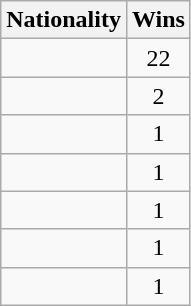<table class="wikitable sortable">
<tr>
<th>Nationality</th>
<th>Wins</th>
</tr>
<tr>
<td></td>
<td align="center">22</td>
</tr>
<tr>
<td></td>
<td align="center">2</td>
</tr>
<tr>
<td></td>
<td align="center">1</td>
</tr>
<tr>
<td></td>
<td align="center">1</td>
</tr>
<tr>
<td></td>
<td align="center">1</td>
</tr>
<tr>
<td></td>
<td align="center">1</td>
</tr>
<tr>
<td></td>
<td align="center">1</td>
</tr>
</table>
